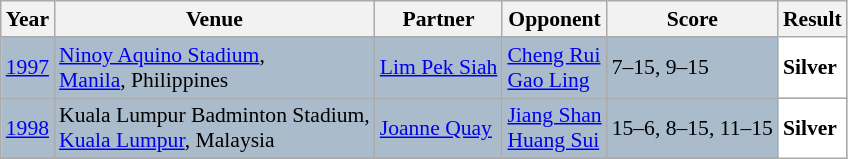<table class="sortable wikitable" style="font-size: 90%;">
<tr>
<th>Year</th>
<th>Venue</th>
<th>Partner</th>
<th>Opponent</th>
<th>Score</th>
<th>Result</th>
</tr>
<tr style="background:#AABBCC">
<td align="center"><a href='#'>1997</a></td>
<td align="left"><a href='#'>Ninoy Aquino Stadium</a>,<br><a href='#'>Manila</a>, Philippines</td>
<td align="left"> <a href='#'>Lim Pek Siah</a></td>
<td align="left"> <a href='#'>Cheng Rui</a><br> <a href='#'>Gao Ling</a></td>
<td align="left">7–15, 9–15</td>
<td style="text-align:left; background:white"> <strong>Silver</strong></td>
</tr>
<tr style="background:#AABBCC">
<td align="center"><a href='#'>1998</a></td>
<td align="left">Kuala Lumpur Badminton Stadium,<br><a href='#'>Kuala Lumpur</a>, Malaysia</td>
<td align="left"> <a href='#'>Joanne Quay</a></td>
<td align="left"> <a href='#'>Jiang Shan</a><br> <a href='#'>Huang Sui</a></td>
<td align="left">15–6, 8–15, 11–15</td>
<td style="text-align:left; background:white"> <strong>Silver</strong></td>
</tr>
</table>
